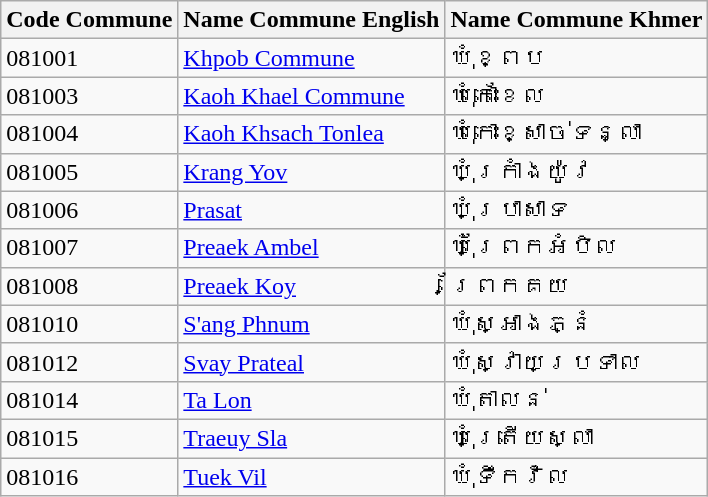<table class="wikitable">
<tr>
<th>Code Commune</th>
<th>Name Commune English</th>
<th>Name Commune Khmer</th>
</tr>
<tr>
<td>081001</td>
<td><a href='#'>Khpob Commune</a></td>
<td>ឃុំខ្ពប</td>
</tr>
<tr>
<td>081003</td>
<td><a href='#'>Kaoh Khael Commune</a></td>
<td>ឃុំកោះខែល</td>
</tr>
<tr>
<td>081004</td>
<td><a href='#'>Kaoh Khsach Tonlea</a></td>
<td>ឃុំកោះខ្សាច់ទន្លា</td>
</tr>
<tr>
<td>081005</td>
<td><a href='#'>Krang Yov</a></td>
<td>ឃុំក្រាំងយ៉ូវ</td>
</tr>
<tr>
<td>081006</td>
<td><a href='#'>Prasat</a></td>
<td>ឃុំប្រាសាទ</td>
</tr>
<tr>
<td>081007</td>
<td><a href='#'>Preaek Ambel</a></td>
<td>ឃុំព្រែកអំបិល</td>
</tr>
<tr>
<td>081008</td>
<td><a href='#'>Preaek Koy</a></td>
<td>ព្រែកគយ</td>
</tr>
<tr>
<td>081010</td>
<td><a href='#'>S'ang Phnum</a></td>
<td>ឃុំស្អាងភ្នំ</td>
</tr>
<tr>
<td>081012</td>
<td><a href='#'>Svay Prateal</a></td>
<td>ឃុំស្វាយប្រទាល</td>
</tr>
<tr>
<td>081014</td>
<td><a href='#'>Ta Lon</a></td>
<td>ឃុំតាលន់</td>
</tr>
<tr>
<td>081015</td>
<td><a href='#'>Traeuy Sla</a></td>
<td>ឃុំត្រើយស្លា</td>
</tr>
<tr>
<td>081016</td>
<td><a href='#'>Tuek Vil</a></td>
<td>ឃុំទឹកវិល</td>
</tr>
</table>
